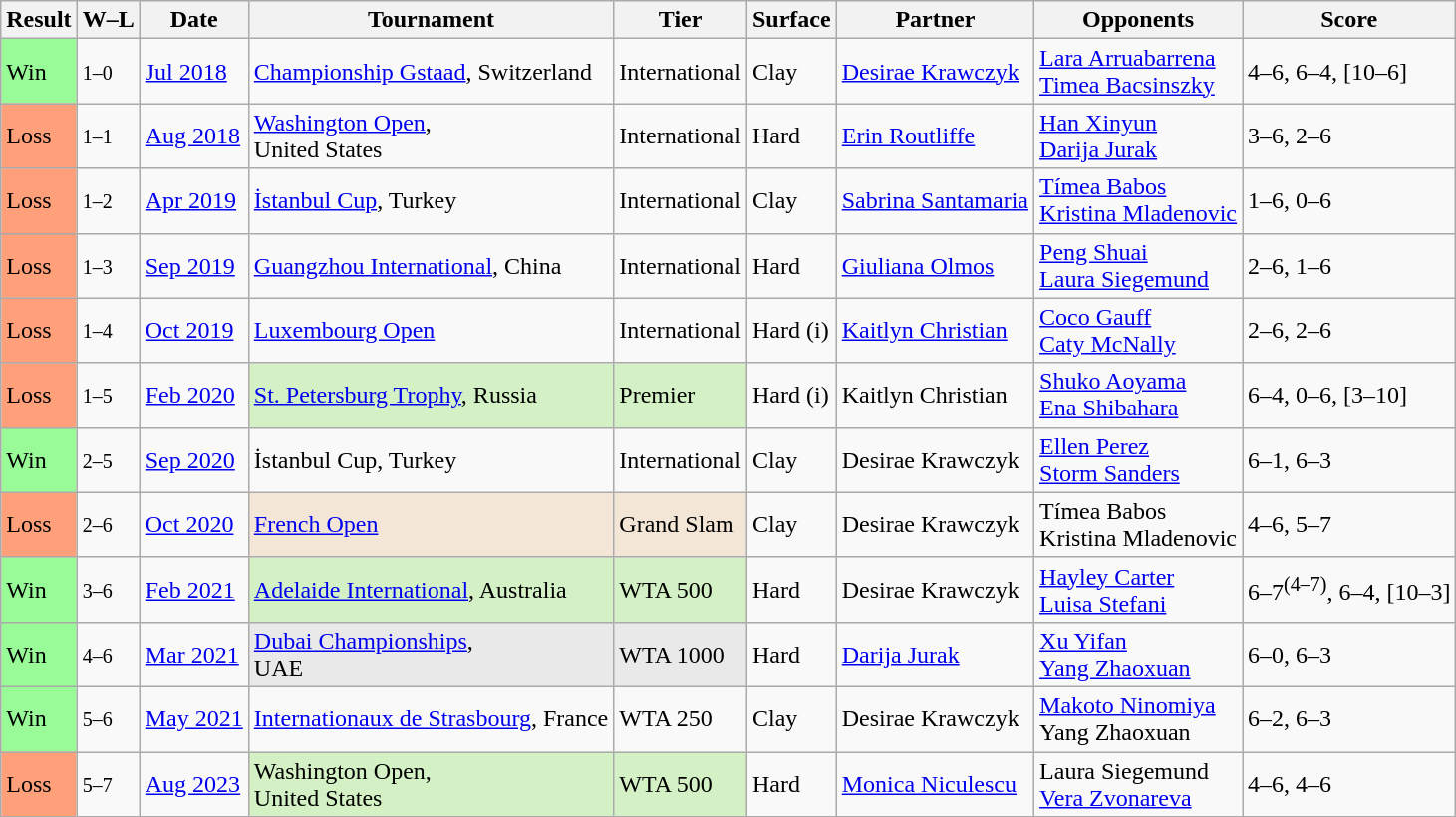<table class="sortable wikitable">
<tr>
<th>Result</th>
<th class="unsortable">W–L</th>
<th>Date</th>
<th>Tournament</th>
<th>Tier</th>
<th>Surface</th>
<th>Partner</th>
<th>Opponents</th>
<th class="unsortable">Score</th>
</tr>
<tr>
<td bgcolor="98FB98">Win</td>
<td><small>1–0</small></td>
<td><a href='#'>Jul 2018</a></td>
<td><a href='#'>Championship Gstaad</a>, Switzerland</td>
<td>International</td>
<td>Clay</td>
<td> <a href='#'>Desirae Krawczyk</a></td>
<td> <a href='#'>Lara Arruabarrena</a> <br>  <a href='#'>Timea Bacsinszky</a></td>
<td>4–6, 6–4, [10–6]</td>
</tr>
<tr>
<td style="background:#ffa07a;">Loss</td>
<td><small>1–1</small></td>
<td><a href='#'>Aug 2018</a></td>
<td><a href='#'>Washington Open</a>, <br>United States</td>
<td>International</td>
<td>Hard</td>
<td> <a href='#'>Erin Routliffe</a></td>
<td> <a href='#'>Han Xinyun</a> <br>  <a href='#'>Darija Jurak</a></td>
<td>3–6, 2–6</td>
</tr>
<tr>
<td style="background:#ffa07a;">Loss</td>
<td><small>1–2</small></td>
<td><a href='#'>Apr 2019</a></td>
<td><a href='#'>İstanbul Cup</a>, Turkey</td>
<td>International</td>
<td>Clay</td>
<td> <a href='#'>Sabrina Santamaria</a></td>
<td> <a href='#'>Tímea Babos</a> <br>  <a href='#'>Kristina Mladenovic</a></td>
<td>1–6, 0–6</td>
</tr>
<tr>
<td style="background:#ffa07a;">Loss</td>
<td><small>1–3</small></td>
<td><a href='#'>Sep 2019</a></td>
<td><a href='#'>Guangzhou International</a>, China</td>
<td>International</td>
<td>Hard</td>
<td> <a href='#'>Giuliana Olmos</a></td>
<td> <a href='#'>Peng Shuai</a> <br>  <a href='#'>Laura Siegemund</a></td>
<td>2–6, 1–6</td>
</tr>
<tr>
<td style="background:#ffa07a;">Loss</td>
<td><small>1–4</small></td>
<td><a href='#'>Oct 2019</a></td>
<td><a href='#'>Luxembourg Open</a></td>
<td>International</td>
<td>Hard (i)</td>
<td> <a href='#'>Kaitlyn Christian</a></td>
<td> <a href='#'>Coco Gauff</a> <br>  <a href='#'>Caty McNally</a></td>
<td>2–6, 2–6</td>
</tr>
<tr>
<td style="background:#ffa07a;">Loss</td>
<td><small>1–5</small></td>
<td><a href='#'>Feb 2020</a></td>
<td bgcolor=d4f1c5><a href='#'>St. Petersburg Trophy</a>, Russia</td>
<td bgcolor=d4f1c5>Premier</td>
<td>Hard (i)</td>
<td> Kaitlyn Christian</td>
<td> <a href='#'>Shuko Aoyama</a> <br>  <a href='#'>Ena Shibahara</a></td>
<td>6–4, 0–6, [3–10]</td>
</tr>
<tr>
<td style="background:#98fb98;">Win</td>
<td><small>2–5</small></td>
<td><a href='#'>Sep 2020</a></td>
<td>İstanbul Cup, Turkey</td>
<td>International</td>
<td>Clay</td>
<td> Desirae Krawczyk</td>
<td> <a href='#'>Ellen Perez</a> <br>  <a href='#'>Storm Sanders</a></td>
<td>6–1, 6–3</td>
</tr>
<tr>
<td bgcolor=FFA07A>Loss</td>
<td><small>2–6</small></td>
<td><a href='#'>Oct 2020</a></td>
<td bgcolor=f3e6d7><a href='#'>French Open</a></td>
<td bgcolor=f3e6d7>Grand Slam</td>
<td>Clay</td>
<td> Desirae Krawczyk</td>
<td> Tímea Babos <br>  Kristina Mladenovic</td>
<td>4–6, 5–7</td>
</tr>
<tr>
<td style="background:#98fb98;">Win</td>
<td><small>3–6</small></td>
<td><a href='#'>Feb 2021</a></td>
<td bgcolor=d4f1c5><a href='#'>Adelaide International</a>, Australia</td>
<td bgcolor=d4f1c5>WTA 500</td>
<td>Hard</td>
<td> Desirae Krawczyk</td>
<td> <a href='#'>Hayley Carter</a> <br>  <a href='#'>Luisa Stefani</a></td>
<td>6–7<sup>(4–7)</sup>, 6–4, [10–3]</td>
</tr>
<tr>
<td style="background:#98fb98;">Win</td>
<td><small>4–6</small></td>
<td><a href='#'>Mar 2021</a></td>
<td bgcolor=e9e9e9><a href='#'>Dubai Championships</a>, <br>UAE</td>
<td bgcolor=e9e9e9>WTA 1000</td>
<td>Hard</td>
<td> <a href='#'>Darija Jurak</a></td>
<td> <a href='#'>Xu Yifan</a> <br>  <a href='#'>Yang Zhaoxuan</a></td>
<td>6–0, 6–3</td>
</tr>
<tr>
<td style="background:#98fb98;">Win</td>
<td><small>5–6</small></td>
<td><a href='#'>May 2021</a></td>
<td><a href='#'>Internationaux de Strasbourg</a>, France</td>
<td>WTA 250</td>
<td>Clay</td>
<td> Desirae Krawczyk</td>
<td> <a href='#'>Makoto Ninomiya</a> <br>  Yang Zhaoxuan</td>
<td>6–2, 6–3</td>
</tr>
<tr>
<td style="background:#ffa07a;">Loss</td>
<td><small>5–7</small></td>
<td><a href='#'>Aug 2023</a></td>
<td bgcolor=d4f1c5>Washington Open, <br>United States</td>
<td bgcolor=d4f1c5>WTA 500</td>
<td>Hard</td>
<td> <a href='#'>Monica Niculescu</a></td>
<td> Laura Siegemund <br>  <a href='#'>Vera Zvonareva</a></td>
<td>4–6, 4–6</td>
</tr>
</table>
